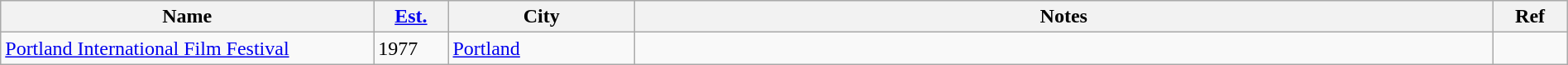<table class="wikitable sortable" width=100%>
<tr>
<th style="width:20%;">Name</th>
<th style="width:4%;"><a href='#'>Est.</a></th>
<th style="width:10%;">City</th>
<th style="width:46%;">Notes</th>
<th style="width:4%;">Ref</th>
</tr>
<tr>
<td><a href='#'>Portland International Film Festival</a></td>
<td>1977</td>
<td><a href='#'>Portland</a></td>
<td></td>
<td></td>
</tr>
</table>
